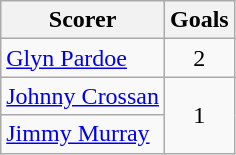<table class="wikitable">
<tr>
<th>Scorer</th>
<th>Goals</th>
</tr>
<tr>
<td> <a href='#'>Glyn Pardoe</a></td>
<td align=center>2</td>
</tr>
<tr>
<td> <a href='#'>Johnny Crossan</a></td>
<td rowspan="2" align=center>1</td>
</tr>
<tr>
<td> <a href='#'>Jimmy Murray</a></td>
</tr>
</table>
